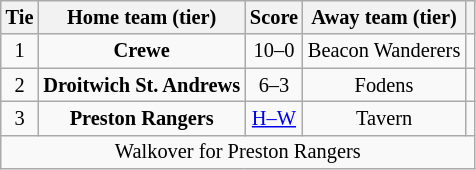<table class="wikitable" style="text-align:center; font-size:85%">
<tr>
<th>Tie</th>
<th>Home team (tier)</th>
<th>Score</th>
<th>Away team (tier)</th>
<th></th>
</tr>
<tr>
<td align="center">1</td>
<td><strong>Crewe</strong></td>
<td align="center">10–0</td>
<td>Beacon Wanderers</td>
<td></td>
</tr>
<tr>
<td align="center">2</td>
<td><strong>Droitwich St. Andrews</strong></td>
<td align="center">6–3</td>
<td>Fodens</td>
<td></td>
</tr>
<tr>
<td align="center">3</td>
<td><strong>Preston Rangers</strong></td>
<td align="center"><a href='#'>H–W</a></td>
<td>Tavern</td>
<td></td>
</tr>
<tr>
<td colspan="5" align="center">Walkover for Preston Rangers</td>
</tr>
</table>
